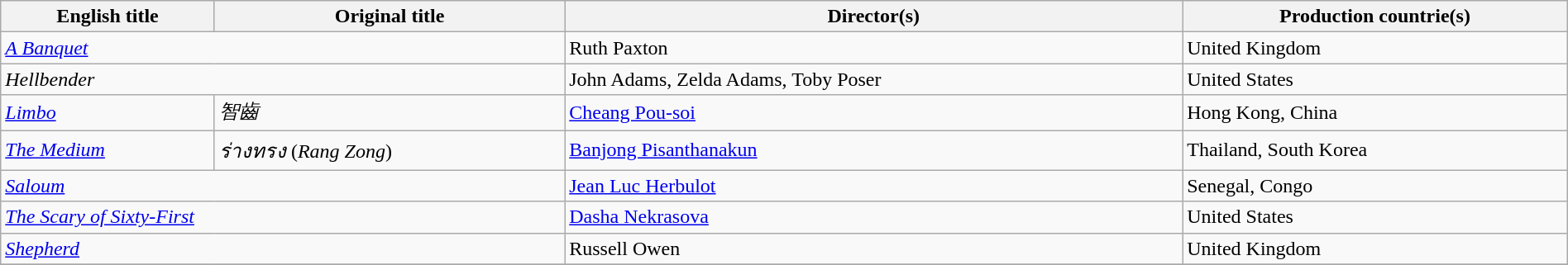<table class="sortable wikitable" style="width:100%; margin-bottom:4px" cellpadding="5">
<tr>
<th scope="col">English title</th>
<th scope="col">Original title</th>
<th scope="col">Director(s)</th>
<th scope="col">Production countrie(s)</th>
</tr>
<tr>
<td colspan="2"><em><a href='#'>A Banquet</a></em></td>
<td>Ruth Paxton</td>
<td>United Kingdom</td>
</tr>
<tr>
<td colspan="2"><em>Hellbender</em></td>
<td>John Adams, Zelda Adams, Toby Poser</td>
<td>United States</td>
</tr>
<tr>
<td><em><a href='#'>Limbo</a></em></td>
<td><em>智齒</em></td>
<td><a href='#'>Cheang Pou-soi</a></td>
<td>Hong Kong, China</td>
</tr>
<tr>
<td><em><a href='#'>The Medium</a></em></td>
<td><em>ร่างทรง</em> (<em>Rang Zong</em>)</td>
<td><a href='#'>Banjong Pisanthanakun</a></td>
<td>Thailand, South Korea</td>
</tr>
<tr>
<td colspan="2"><em><a href='#'>Saloum</a></em></td>
<td><a href='#'>Jean Luc Herbulot</a></td>
<td>Senegal, Congo</td>
</tr>
<tr>
<td colspan="2"><em><a href='#'>The Scary of Sixty-First</a></em></td>
<td><a href='#'>Dasha Nekrasova</a></td>
<td>United States</td>
</tr>
<tr>
<td colspan="2"><em><a href='#'>Shepherd</a></em></td>
<td>Russell Owen</td>
<td>United Kingdom</td>
</tr>
<tr>
</tr>
</table>
